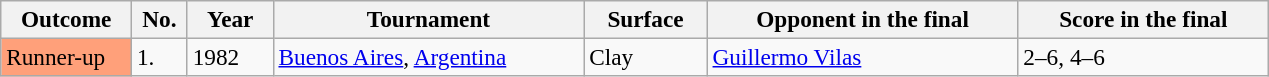<table class="wikitable" style=font-size:97%>
<tr>
<th width=80>Outcome</th>
<th width=30>No.</th>
<th width=50>Year</th>
<th width=200>Tournament</th>
<th width=75>Surface</th>
<th width=200>Opponent in the final</th>
<th width=160>Score in the final</th>
</tr>
<tr>
<td bgcolor=#ffa07a>Runner-up</td>
<td>1.</td>
<td>1982</td>
<td><a href='#'>Buenos Aires</a>, <a href='#'>Argentina</a></td>
<td>Clay</td>
<td> <a href='#'>Guillermo Vilas</a></td>
<td>2–6, 4–6</td>
</tr>
</table>
